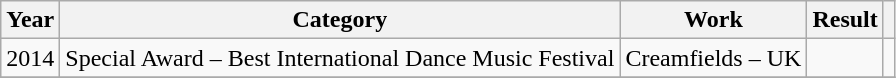<table class="wikitable">
<tr>
<th>Year</th>
<th>Category</th>
<th>Work</th>
<th>Result</th>
<th></th>
</tr>
<tr>
<td>2014</td>
<td>Special Award – Best International Dance Music Festival</td>
<td>Creamfields – UK</td>
<td></td>
<td></td>
</tr>
<tr>
</tr>
</table>
